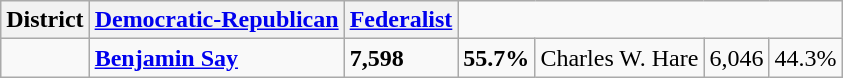<table class=wikitable>
<tr>
<th>District</th>
<th><a href='#'>Democratic-Republican</a></th>
<th><a href='#'>Federalist</a></th>
</tr>
<tr>
<td></td>
<td><strong><a href='#'>Benjamin Say</a></strong></td>
<td><strong>7,598</strong></td>
<td><strong>55.7%</strong></td>
<td>Charles W. Hare</td>
<td>6,046</td>
<td>44.3%</td>
</tr>
</table>
